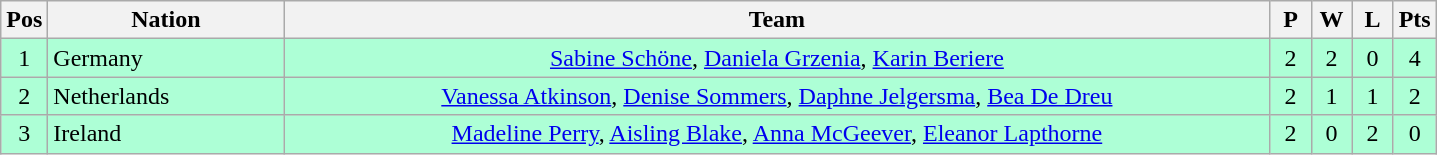<table class="wikitable" style="font-size: 100%">
<tr>
<th width=20>Pos</th>
<th width=150>Nation</th>
<th width=650>Team</th>
<th width=20>P</th>
<th width=20>W</th>
<th width=20>L</th>
<th width=20>Pts</th>
</tr>
<tr align=center style="background: #ADFFD6;">
<td>1</td>
<td align="left"> Germany</td>
<td><a href='#'>Sabine Schöne</a>, <a href='#'>Daniela Grzenia</a>, <a href='#'>Karin Beriere</a></td>
<td>2</td>
<td>2</td>
<td>0</td>
<td>4</td>
</tr>
<tr align=center style="background: #ADFFD6;">
<td>2</td>
<td align="left"> Netherlands</td>
<td><a href='#'>Vanessa Atkinson</a>, <a href='#'>Denise Sommers</a>, <a href='#'>Daphne Jelgersma</a>, <a href='#'>Bea De Dreu</a></td>
<td>2</td>
<td>1</td>
<td>1</td>
<td>2</td>
</tr>
<tr align=center style="background: #ADFFD6;">
<td>3</td>
<td align="left"> Ireland</td>
<td><a href='#'>Madeline Perry</a>, <a href='#'>Aisling Blake</a>, <a href='#'>Anna McGeever</a>, <a href='#'>Eleanor Lapthorne</a></td>
<td>2</td>
<td>0</td>
<td>2</td>
<td>0</td>
</tr>
</table>
